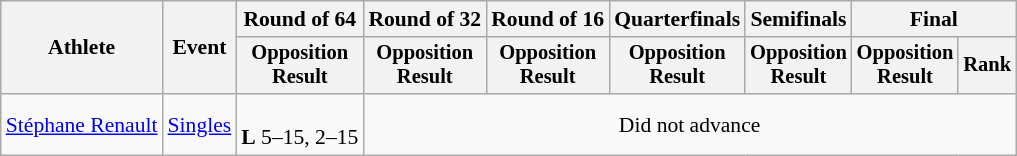<table class="wikitable" style="font-size:90%">
<tr>
<th rowspan="2">Athlete</th>
<th rowspan="2">Event</th>
<th>Round of 64</th>
<th>Round of 32</th>
<th>Round of 16</th>
<th>Quarterfinals</th>
<th>Semifinals</th>
<th colspan=2>Final</th>
</tr>
<tr style="font-size:95%">
<th>Opposition<br>Result</th>
<th>Opposition<br>Result</th>
<th>Opposition<br>Result</th>
<th>Opposition<br>Result</th>
<th>Opposition<br>Result</th>
<th>Opposition<br>Result</th>
<th>Rank</th>
</tr>
<tr align=center>
<td align=left><a href='#'>Stéphane Renault</a></td>
<td align=left><a href='#'>Singles</a></td>
<td><br><strong>L</strong> 5–15, 2–15</td>
<td colspan=6>Did not advance</td>
</tr>
</table>
